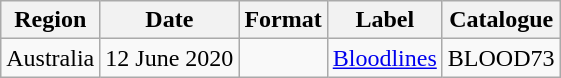<table class="wikitable plainrowheaders">
<tr>
<th scope="col">Region</th>
<th scope="col">Date</th>
<th scope="col">Format</th>
<th scope="col">Label</th>
<th scope="col">Catalogue</th>
</tr>
<tr>
<td>Australia</td>
<td>12 June 2020</td>
<td></td>
<td><a href='#'>Bloodlines</a></td>
<td>BLOOD73</td>
</tr>
</table>
